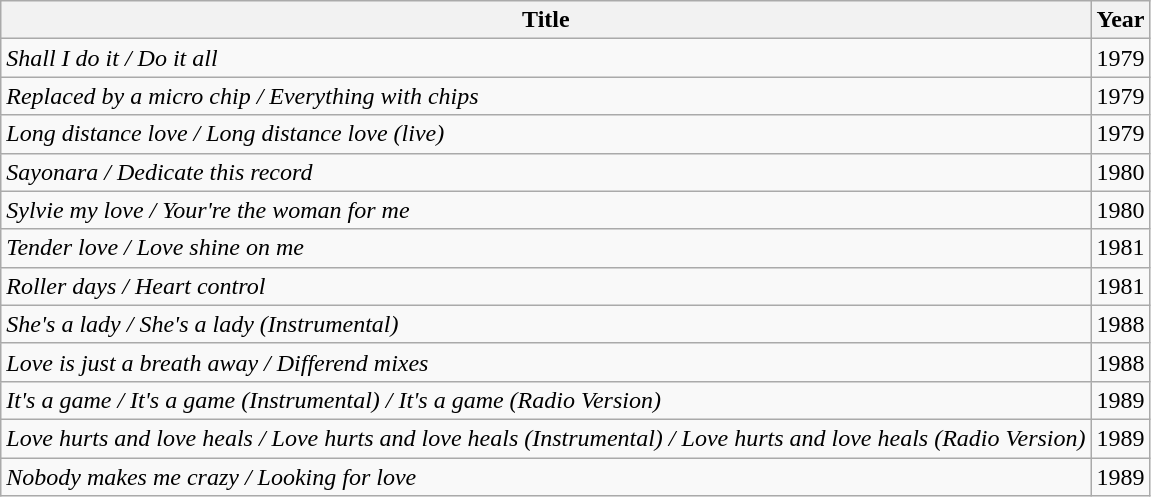<table class="wikitable">
<tr>
<th>Title</th>
<th>Year</th>
</tr>
<tr>
<td><em>Shall I do it / Do it all</em></td>
<td>1979</td>
</tr>
<tr>
<td><em>Replaced by a micro chip / Everything with chips</em></td>
<td>1979</td>
</tr>
<tr>
<td><em>Long distance love / Long distance love (live)</em></td>
<td>1979</td>
</tr>
<tr>
<td><em>Sayonara / Dedicate this record</em></td>
<td>1980</td>
</tr>
<tr>
<td><em>Sylvie my love / Your're the woman for me</em></td>
<td>1980</td>
</tr>
<tr>
<td><em>Tender love / Love shine on me</em></td>
<td>1981</td>
</tr>
<tr>
<td><em>Roller days / Heart control</em></td>
<td>1981</td>
</tr>
<tr>
<td><em>She's a lady / She's a lady (Instrumental)</em></td>
<td>1988</td>
</tr>
<tr>
<td><em>Love is just a breath away / Differend mixes</em></td>
<td>1988</td>
</tr>
<tr>
<td><em>It's a game / It's a game (Instrumental) / It's a game (Radio Version)</em></td>
<td>1989</td>
</tr>
<tr>
<td><em>Love hurts and love heals / Love hurts and love heals (Instrumental) / Love hurts and love heals (Radio Version)</em></td>
<td>1989</td>
</tr>
<tr>
<td><em>Nobody makes me crazy / Looking for love</em></td>
<td>1989</td>
</tr>
</table>
